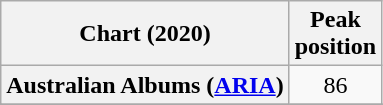<table class="wikitable sortable plainrowheaders" style="text-align:center">
<tr>
<th scope="col">Chart (2020)</th>
<th scope="col">Peak<br>position</th>
</tr>
<tr>
<th scope="row">Australian Albums (<a href='#'>ARIA</a>)</th>
<td>86</td>
</tr>
<tr>
</tr>
<tr>
</tr>
<tr>
</tr>
<tr>
</tr>
</table>
